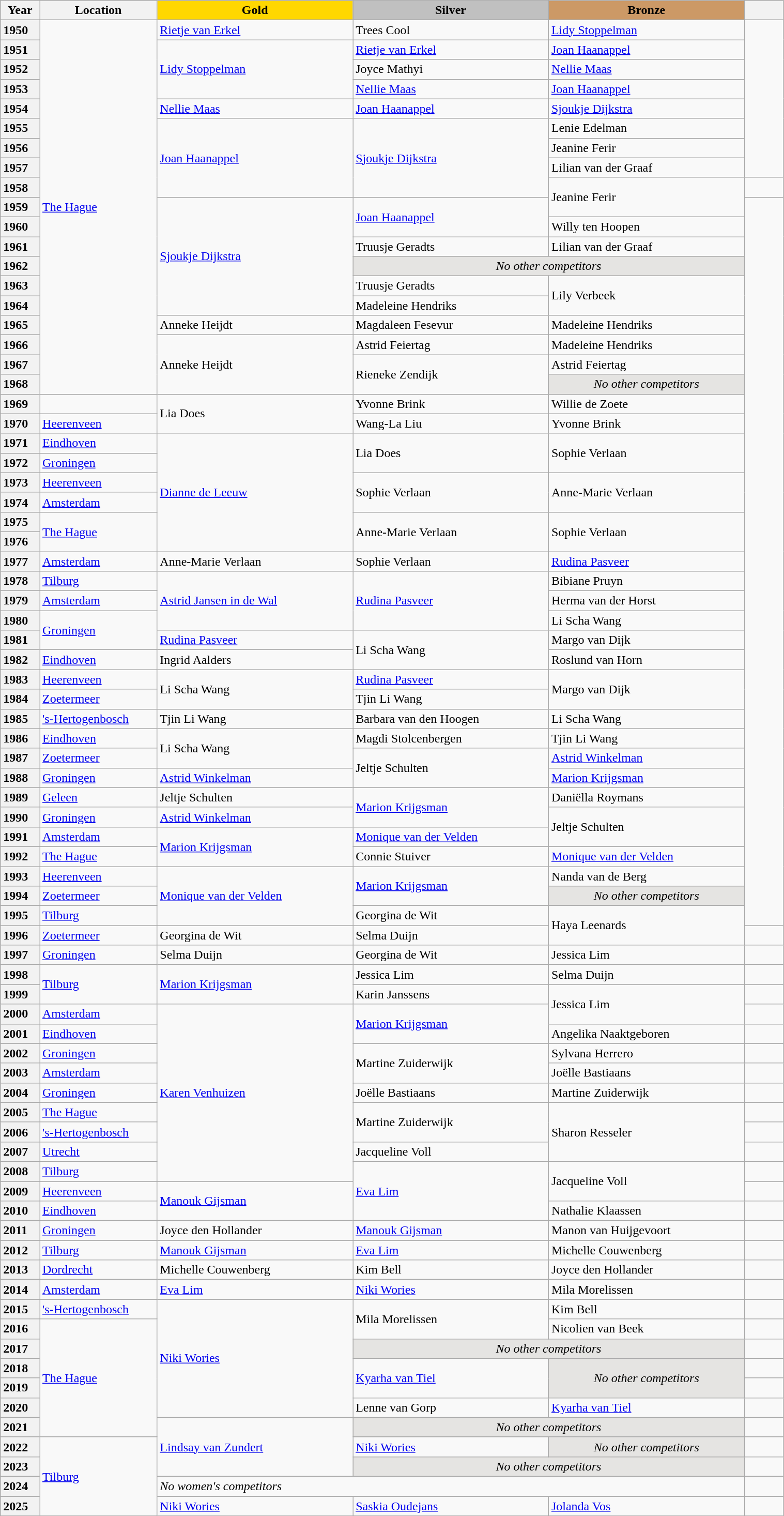<table class="wikitable unsortable" style="text-align:left; width:80%">
<tr>
<th scope="col" style="text-align:center; width:5%">Year</th>
<th scope="col" style="text-align:center; width:15%">Location</th>
<th scope="col" style="text-align:center; width:25%; background:gold">Gold</th>
<th scope="col" style="text-align:center; width:25%; background:silver">Silver</th>
<th scope="col" style="text-align:center; width:25%; background:#c96">Bronze</th>
<th scope="col" style="text-align:center; width:5%"></th>
</tr>
<tr>
<th scope="row" style="text-align:left">1950</th>
<td rowspan="19"><a href='#'>The Hague</a></td>
<td><a href='#'>Rietje van Erkel</a></td>
<td>Trees Cool</td>
<td><a href='#'>Lidy Stoppelman</a></td>
<td rowspan="8"></td>
</tr>
<tr>
<th scope="row" style="text-align:left">1951</th>
<td rowspan="3"><a href='#'>Lidy Stoppelman</a></td>
<td><a href='#'>Rietje van Erkel</a></td>
<td><a href='#'>Joan Haanappel</a></td>
</tr>
<tr>
<th scope="row" style="text-align:left">1952</th>
<td>Joyce Mathyi</td>
<td><a href='#'>Nellie Maas</a></td>
</tr>
<tr>
<th scope="row" style="text-align:left">1953</th>
<td><a href='#'>Nellie Maas</a></td>
<td><a href='#'>Joan Haanappel</a></td>
</tr>
<tr>
<th scope="row" style="text-align:left">1954</th>
<td><a href='#'>Nellie Maas</a></td>
<td><a href='#'>Joan Haanappel</a></td>
<td><a href='#'>Sjoukje Dijkstra</a></td>
</tr>
<tr>
<th scope="row" style="text-align:left">1955</th>
<td rowspan="4"><a href='#'>Joan Haanappel</a></td>
<td rowspan="4"><a href='#'>Sjoukje Dijkstra</a></td>
<td>Lenie Edelman</td>
</tr>
<tr>
<th scope="row" style="text-align:left">1956</th>
<td>Jeanine Ferir</td>
</tr>
<tr>
<th scope="row" style="text-align:left">1957</th>
<td>Lilian van der Graaf</td>
</tr>
<tr>
<th scope="row" style="text-align:left">1958</th>
<td rowspan="2">Jeanine Ferir</td>
<td></td>
</tr>
<tr>
<th scope="row" style="text-align:left">1959</th>
<td rowspan="6"><a href='#'>Sjoukje Dijkstra</a></td>
<td rowspan="2"><a href='#'>Joan Haanappel</a></td>
<td rowspan="37"></td>
</tr>
<tr>
<th scope="row" style="text-align:left">1960</th>
<td>Willy ten Hoopen</td>
</tr>
<tr>
<th scope="row" style="text-align:left">1961</th>
<td>Truusje Geradts</td>
<td>Lilian van der Graaf</td>
</tr>
<tr>
<th scope="row" style="text-align:left">1962</th>
<td colspan="2" align="center" bgcolor="e5e4e2"><em>No other competitors</em></td>
</tr>
<tr>
<th scope="row" style="text-align:left">1963</th>
<td>Truusje Geradts</td>
<td rowspan="2">Lily Verbeek</td>
</tr>
<tr>
<th scope="row" style="text-align:left">1964</th>
<td>Madeleine Hendriks</td>
</tr>
<tr>
<th scope="row" style="text-align:left">1965</th>
<td>Anneke Heijdt</td>
<td>Magdaleen Fesevur</td>
<td>Madeleine Hendriks</td>
</tr>
<tr>
<th scope="row" style="text-align:left">1966</th>
<td rowspan="3">Anneke Heijdt</td>
<td>Astrid Feiertag</td>
<td>Madeleine Hendriks</td>
</tr>
<tr>
<th scope="row" style="text-align:left">1967</th>
<td rowspan="2">Rieneke Zendijk</td>
<td>Astrid Feiertag</td>
</tr>
<tr>
<th scope="row" style="text-align:left">1968</th>
<td align="center" bgcolor="e5e4e2"><em>No other competitors</em></td>
</tr>
<tr>
<th scope="row" style="text-align:left">1969</th>
<td></td>
<td rowspan="2">Lia Does</td>
<td>Yvonne Brink</td>
<td>Willie de Zoete</td>
</tr>
<tr>
<th scope="row" style="text-align:left">1970</th>
<td><a href='#'>Heerenveen</a></td>
<td>Wang-La Liu</td>
<td>Yvonne Brink</td>
</tr>
<tr>
<th scope="row" style="text-align:left">1971</th>
<td><a href='#'>Eindhoven</a></td>
<td rowspan="6"><a href='#'>Dianne de Leeuw</a></td>
<td rowspan="2">Lia Does</td>
<td rowspan="2">Sophie Verlaan</td>
</tr>
<tr>
<th scope="row" style="text-align:left">1972</th>
<td><a href='#'>Groningen</a></td>
</tr>
<tr>
<th scope="row" style="text-align:left">1973</th>
<td><a href='#'>Heerenveen</a></td>
<td rowspan="2">Sophie Verlaan</td>
<td rowspan="2">Anne-Marie Verlaan</td>
</tr>
<tr>
<th scope="row" style="text-align:left">1974</th>
<td><a href='#'>Amsterdam</a></td>
</tr>
<tr>
<th scope="row" style="text-align:left">1975</th>
<td rowspan="2"><a href='#'>The Hague</a></td>
<td rowspan="2">Anne-Marie Verlaan</td>
<td rowspan="2">Sophie Verlaan</td>
</tr>
<tr>
<th scope="row" style="text-align:left">1976</th>
</tr>
<tr>
<th scope="row" style="text-align:left">1977</th>
<td><a href='#'>Amsterdam</a></td>
<td>Anne-Marie Verlaan</td>
<td>Sophie Verlaan</td>
<td><a href='#'>Rudina Pasveer</a></td>
</tr>
<tr>
<th scope="row" style="text-align:left">1978</th>
<td><a href='#'>Tilburg</a></td>
<td rowspan="3"><a href='#'>Astrid Jansen in de Wal</a></td>
<td rowspan="3"><a href='#'>Rudina Pasveer</a></td>
<td>Bibiane Pruyn</td>
</tr>
<tr>
<th scope="row" style="text-align:left">1979</th>
<td><a href='#'>Amsterdam</a></td>
<td>Herma van der Horst</td>
</tr>
<tr>
<th scope="row" style="text-align:left">1980</th>
<td rowspan="2"><a href='#'>Groningen</a></td>
<td>Li Scha Wang</td>
</tr>
<tr>
<th scope="row" style="text-align:left">1981</th>
<td><a href='#'>Rudina Pasveer</a></td>
<td rowspan="2">Li Scha Wang</td>
<td>Margo van Dijk</td>
</tr>
<tr>
<th scope="row" style="text-align:left">1982</th>
<td><a href='#'>Eindhoven</a></td>
<td>Ingrid Aalders</td>
<td>Roslund van Horn</td>
</tr>
<tr>
<th scope="row" style="text-align:left">1983</th>
<td><a href='#'>Heerenveen</a></td>
<td rowspan="2">Li Scha Wang</td>
<td><a href='#'>Rudina Pasveer</a></td>
<td rowspan="2">Margo van Dijk</td>
</tr>
<tr>
<th scope="row" style="text-align:left">1984</th>
<td><a href='#'>Zoetermeer</a></td>
<td>Tjin Li Wang</td>
</tr>
<tr>
<th scope="row" style="text-align:left">1985</th>
<td><a href='#'>'s-Hertogenbosch</a></td>
<td>Tjin Li Wang</td>
<td>Barbara van den Hoogen</td>
<td>Li Scha Wang</td>
</tr>
<tr>
<th scope="row" style="text-align:left">1986</th>
<td><a href='#'>Eindhoven</a></td>
<td rowspan="2">Li Scha Wang</td>
<td>Magdi Stolcenbergen</td>
<td>Tjin Li Wang</td>
</tr>
<tr>
<th scope="row" style="text-align:left">1987</th>
<td><a href='#'>Zoetermeer</a></td>
<td rowspan="2">Jeltje Schulten</td>
<td><a href='#'>Astrid Winkelman</a></td>
</tr>
<tr>
<th scope="row" style="text-align:left">1988</th>
<td><a href='#'>Groningen</a></td>
<td><a href='#'>Astrid Winkelman</a></td>
<td><a href='#'>Marion Krijgsman</a></td>
</tr>
<tr>
<th scope="row" style="text-align:left">1989</th>
<td><a href='#'>Geleen</a></td>
<td>Jeltje Schulten</td>
<td rowspan="2"><a href='#'>Marion Krijgsman</a></td>
<td>Daniëlla Roymans</td>
</tr>
<tr>
<th scope="row" style="text-align:left">1990</th>
<td><a href='#'>Groningen</a></td>
<td><a href='#'>Astrid Winkelman</a></td>
<td rowspan="2">Jeltje Schulten</td>
</tr>
<tr>
<th scope="row" style="text-align:left">1991</th>
<td><a href='#'>Amsterdam</a></td>
<td rowspan="2"><a href='#'>Marion Krijgsman</a></td>
<td><a href='#'>Monique van der Velden</a></td>
</tr>
<tr>
<th scope="row" style="text-align:left">1992</th>
<td><a href='#'>The Hague</a></td>
<td>Connie Stuiver</td>
<td><a href='#'>Monique van der Velden</a></td>
</tr>
<tr>
<th scope="row" style="text-align:left">1993</th>
<td><a href='#'>Heerenveen</a></td>
<td rowspan="3"><a href='#'>Monique van der Velden</a></td>
<td rowspan="2"><a href='#'>Marion Krijgsman</a></td>
<td>Nanda van de Berg</td>
</tr>
<tr>
<th scope="row" style="text-align:left">1994</th>
<td><a href='#'>Zoetermeer</a></td>
<td align="center" bgcolor="e5e4e2"><em>No other competitors</em></td>
</tr>
<tr>
<th scope="row" style="text-align:left">1995</th>
<td><a href='#'>Tilburg</a></td>
<td>Georgina de Wit</td>
<td rowspan="2">Haya Leenards</td>
</tr>
<tr>
<th scope="row" style="text-align:left">1996</th>
<td><a href='#'>Zoetermeer</a></td>
<td>Georgina de Wit</td>
<td>Selma Duijn</td>
<td></td>
</tr>
<tr>
<th scope="row" style="text-align:left">1997</th>
<td><a href='#'>Groningen</a></td>
<td>Selma Duijn</td>
<td>Georgina de Wit</td>
<td>Jessica Lim</td>
<td></td>
</tr>
<tr>
<th scope="row" style="text-align:left">1998</th>
<td rowspan="2"><a href='#'>Tilburg</a></td>
<td rowspan="2"><a href='#'>Marion Krijgsman</a></td>
<td>Jessica Lim</td>
<td>Selma Duijn</td>
<td></td>
</tr>
<tr>
<th scope="row" style="text-align:left">1999</th>
<td>Karin Janssens</td>
<td rowspan="2">Jessica Lim</td>
<td></td>
</tr>
<tr>
<th scope="row" style="text-align:left">2000</th>
<td><a href='#'>Amsterdam</a></td>
<td rowspan="9"><a href='#'>Karen Venhuizen</a></td>
<td rowspan="2"><a href='#'>Marion Krijgsman</a></td>
<td></td>
</tr>
<tr>
<th scope="row" style="text-align:left">2001</th>
<td><a href='#'>Eindhoven</a></td>
<td>Angelika Naaktgeboren</td>
<td></td>
</tr>
<tr>
<th scope="row" style="text-align:left">2002</th>
<td><a href='#'>Groningen</a></td>
<td rowspan="2">Martine Zuiderwijk</td>
<td>Sylvana Herrero</td>
<td></td>
</tr>
<tr>
<th scope="row" style="text-align:left">2003</th>
<td><a href='#'>Amsterdam</a></td>
<td>Joëlle Bastiaans</td>
<td></td>
</tr>
<tr>
<th scope="row" style="text-align:left">2004</th>
<td><a href='#'>Groningen</a></td>
<td>Joëlle Bastiaans</td>
<td>Martine Zuiderwijk</td>
<td></td>
</tr>
<tr>
<th scope="row" style="text-align:left">2005</th>
<td><a href='#'>The Hague</a></td>
<td rowspan="2">Martine Zuiderwijk</td>
<td rowspan="3">Sharon Resseler</td>
<td></td>
</tr>
<tr>
<th scope="row" style="text-align:left">2006</th>
<td><a href='#'>'s-Hertogenbosch</a></td>
<td></td>
</tr>
<tr>
<th scope="row" style="text-align:left">2007</th>
<td><a href='#'>Utrecht</a></td>
<td>Jacqueline Voll</td>
<td></td>
</tr>
<tr>
<th scope="row" style="text-align:left">2008</th>
<td><a href='#'>Tilburg</a></td>
<td rowspan="3"><a href='#'>Eva Lim</a></td>
<td rowspan="2">Jacqueline Voll</td>
<td></td>
</tr>
<tr>
<th scope="row" style="text-align:left">2009</th>
<td><a href='#'>Heerenveen</a></td>
<td rowspan="2"><a href='#'>Manouk Gijsman</a></td>
<td></td>
</tr>
<tr>
<th scope="row" style="text-align:left">2010</th>
<td><a href='#'>Eindhoven</a></td>
<td>Nathalie Klaassen</td>
<td></td>
</tr>
<tr>
<th scope="row" style="text-align:left">2011</th>
<td><a href='#'>Groningen</a></td>
<td>Joyce den Hollander</td>
<td><a href='#'>Manouk Gijsman</a></td>
<td>Manon van Huijgevoort</td>
<td></td>
</tr>
<tr>
<th scope="row" style="text-align:left">2012</th>
<td><a href='#'>Tilburg</a></td>
<td><a href='#'>Manouk Gijsman</a></td>
<td><a href='#'>Eva Lim</a></td>
<td>Michelle Couwenberg</td>
<td></td>
</tr>
<tr>
<th scope="row" style="text-align:left">2013</th>
<td><a href='#'>Dordrecht</a></td>
<td>Michelle Couwenberg</td>
<td>Kim Bell</td>
<td>Joyce den Hollander</td>
<td></td>
</tr>
<tr>
<th scope="row" style="text-align:left">2014</th>
<td><a href='#'>Amsterdam</a></td>
<td><a href='#'>Eva Lim</a></td>
<td><a href='#'>Niki Wories</a></td>
<td>Mila Morelissen</td>
<td></td>
</tr>
<tr>
<th scope="row" style="text-align:left">2015</th>
<td><a href='#'>'s-Hertogenbosch</a></td>
<td rowspan="6"><a href='#'>Niki Wories</a></td>
<td rowspan="2">Mila Morelissen</td>
<td>Kim Bell</td>
<td></td>
</tr>
<tr>
<th scope="row" style="text-align:left">2016</th>
<td rowspan="6"><a href='#'>The Hague</a></td>
<td>Nicolien van Beek</td>
<td></td>
</tr>
<tr>
<th scope="row" style="text-align:left">2017</th>
<td colspan="2" align="center" bgcolor="e5e4e2"><em>No other competitors</em></td>
<td></td>
</tr>
<tr>
<th scope="row" style="text-align:left">2018</th>
<td rowspan="2"><a href='#'>Kyarha van Tiel</a></td>
<td rowspan="2" align="center" bgcolor="e5e4e2"><em>No other competitors</em></td>
<td></td>
</tr>
<tr>
<th scope="row" style="text-align:left">2019</th>
<td></td>
</tr>
<tr>
<th scope="row" style="text-align:left">2020</th>
<td>Lenne van Gorp</td>
<td><a href='#'>Kyarha van Tiel</a></td>
<td></td>
</tr>
<tr>
<th scope="row" style="text-align:left">2021</th>
<td rowspan="3"><a href='#'>Lindsay van Zundert</a></td>
<td colspan="2" align="center" bgcolor="e5e4e2"><em>No other competitors</em></td>
<td></td>
</tr>
<tr>
<th scope="row" style="text-align:left">2022</th>
<td rowspan="4"><a href='#'>Tilburg</a></td>
<td><a href='#'>Niki Wories</a></td>
<td align="center" bgcolor="e5e4e2"><em>No other competitors</em></td>
<td></td>
</tr>
<tr>
<th scope="row" style="text-align:left">2023</th>
<td colspan="2" align="center" bgcolor="e5e4e2"><em>No other competitors</em></td>
<td></td>
</tr>
<tr>
<th style="text-align: left;">2024</th>
<td colspan="3"><em>No women's competitors</em></td>
<td></td>
</tr>
<tr>
<th scope="row" style="text-align:left">2025</th>
<td><a href='#'>Niki Wories</a></td>
<td><a href='#'>Saskia Oudejans</a></td>
<td><a href='#'>Jolanda Vos</a></td>
<td></td>
</tr>
</table>
